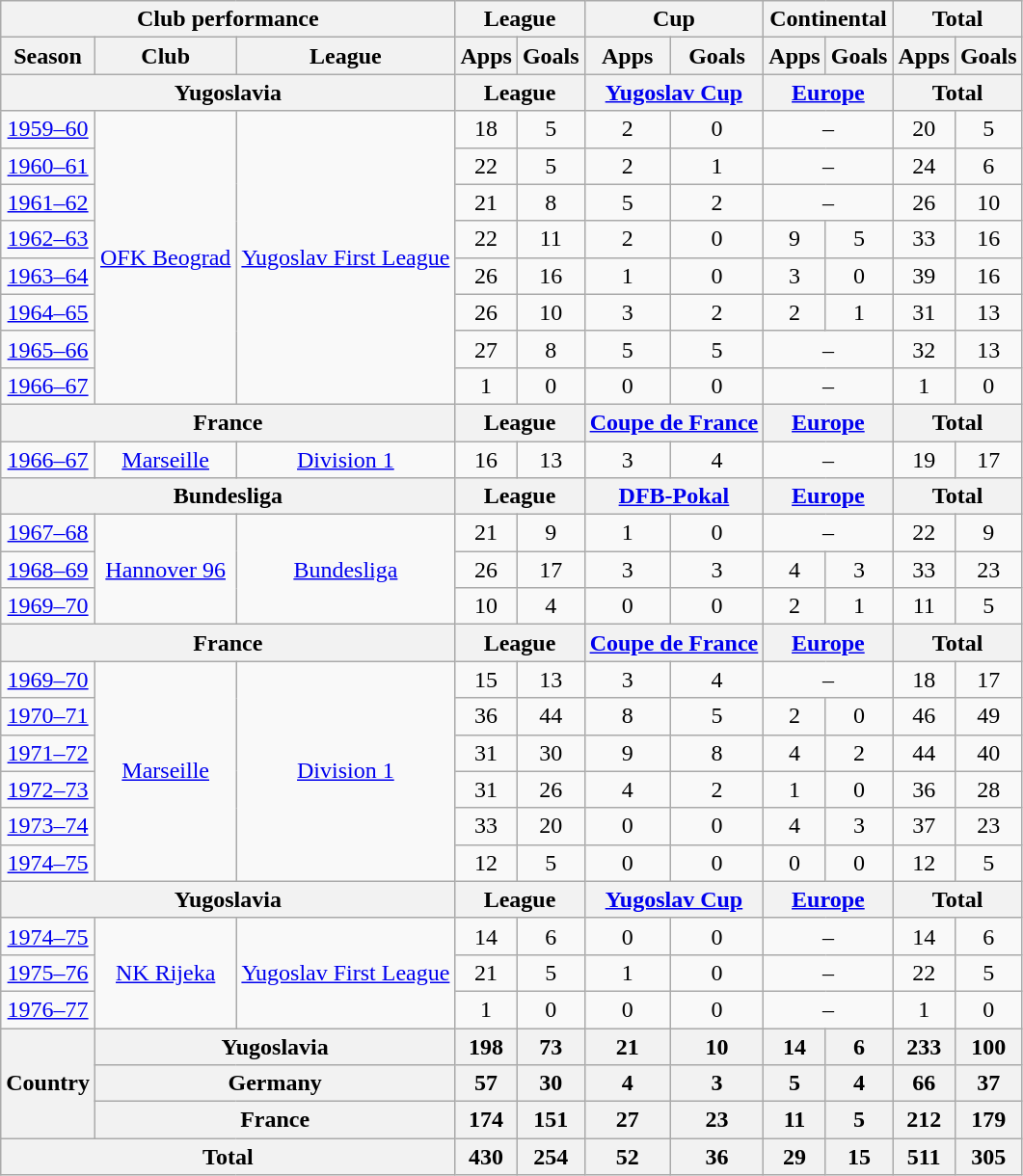<table class="wikitable" style="text-align:center;">
<tr>
<th colspan=3>Club performance</th>
<th colspan=2>League</th>
<th colspan=2>Cup</th>
<th colspan=2>Continental</th>
<th colspan=2>Total</th>
</tr>
<tr>
<th>Season</th>
<th>Club</th>
<th>League</th>
<th>Apps</th>
<th>Goals</th>
<th>Apps</th>
<th>Goals</th>
<th>Apps</th>
<th>Goals</th>
<th>Apps</th>
<th>Goals</th>
</tr>
<tr>
<th colspan=3>Yugoslavia</th>
<th colspan=2>League</th>
<th colspan=2><a href='#'>Yugoslav Cup</a></th>
<th colspan=2><a href='#'>Europe</a></th>
<th colspan=2>Total</th>
</tr>
<tr>
<td><a href='#'>1959–60</a></td>
<td rowspan="8"><a href='#'>OFK Beograd</a></td>
<td rowspan="8"><a href='#'>Yugoslav First League</a></td>
<td>18</td>
<td>5</td>
<td>2</td>
<td>0</td>
<td colspan="2">–</td>
<td>20</td>
<td>5</td>
</tr>
<tr>
<td><a href='#'>1960–61</a></td>
<td>22</td>
<td>5</td>
<td>2</td>
<td>1</td>
<td colspan="2">–</td>
<td>24</td>
<td>6</td>
</tr>
<tr>
<td><a href='#'>1961–62</a></td>
<td>21</td>
<td>8</td>
<td>5</td>
<td>2</td>
<td colspan="2">–</td>
<td>26</td>
<td>10</td>
</tr>
<tr>
<td><a href='#'>1962–63</a></td>
<td>22</td>
<td>11</td>
<td>2</td>
<td>0</td>
<td>9</td>
<td>5</td>
<td>33</td>
<td>16</td>
</tr>
<tr>
<td><a href='#'>1963–64</a></td>
<td>26</td>
<td>16</td>
<td>1</td>
<td>0</td>
<td>3</td>
<td>0</td>
<td>39</td>
<td>16</td>
</tr>
<tr>
<td><a href='#'>1964–65</a></td>
<td>26</td>
<td>10</td>
<td>3</td>
<td>2</td>
<td>2</td>
<td>1</td>
<td>31</td>
<td>13</td>
</tr>
<tr>
<td><a href='#'>1965–66</a></td>
<td>27</td>
<td>8</td>
<td>5</td>
<td>5</td>
<td colspan="2">–</td>
<td>32</td>
<td>13</td>
</tr>
<tr>
<td><a href='#'>1966–67</a></td>
<td>1</td>
<td>0</td>
<td>0</td>
<td>0</td>
<td colspan="2">–</td>
<td>1</td>
<td>0</td>
</tr>
<tr>
<th colspan=3>France</th>
<th colspan=2>League</th>
<th colspan=2><a href='#'>Coupe de France</a></th>
<th colspan=2><a href='#'>Europe</a></th>
<th colspan=2>Total</th>
</tr>
<tr>
<td><a href='#'>1966–67</a></td>
<td rowspan="1"><a href='#'>Marseille</a></td>
<td rowspan="1"><a href='#'>Division 1</a></td>
<td>16</td>
<td>13</td>
<td>3</td>
<td>4</td>
<td colspan="2">–</td>
<td>19</td>
<td>17</td>
</tr>
<tr>
<th colspan=3>Bundesliga</th>
<th colspan=2>League</th>
<th colspan=2><a href='#'>DFB-Pokal</a></th>
<th colspan=2><a href='#'>Europe</a></th>
<th colspan=2>Total</th>
</tr>
<tr>
<td><a href='#'>1967–68</a></td>
<td rowspan="3"><a href='#'>Hannover 96</a></td>
<td rowspan="3"><a href='#'>Bundesliga</a></td>
<td>21</td>
<td>9</td>
<td>1</td>
<td>0</td>
<td colspan="2">–</td>
<td>22</td>
<td>9</td>
</tr>
<tr>
<td><a href='#'>1968–69</a></td>
<td>26</td>
<td>17</td>
<td>3</td>
<td>3</td>
<td>4</td>
<td>3</td>
<td>33</td>
<td>23</td>
</tr>
<tr>
<td><a href='#'>1969–70</a></td>
<td>10</td>
<td>4</td>
<td>0</td>
<td>0</td>
<td>2</td>
<td>1</td>
<td>11</td>
<td>5</td>
</tr>
<tr>
<th colspan=3>France</th>
<th colspan=2>League</th>
<th colspan=2><a href='#'>Coupe de France</a></th>
<th colspan=2><a href='#'>Europe</a></th>
<th colspan=2>Total</th>
</tr>
<tr>
<td><a href='#'>1969–70</a></td>
<td rowspan="6"><a href='#'>Marseille</a></td>
<td rowspan="6"><a href='#'>Division 1</a></td>
<td>15</td>
<td>13</td>
<td>3</td>
<td>4</td>
<td colspan="2">–</td>
<td>18</td>
<td>17</td>
</tr>
<tr>
<td><a href='#'>1970–71</a></td>
<td>36</td>
<td>44</td>
<td>8</td>
<td>5</td>
<td>2</td>
<td>0</td>
<td>46</td>
<td>49</td>
</tr>
<tr>
<td><a href='#'>1971–72</a></td>
<td>31</td>
<td>30</td>
<td>9</td>
<td>8</td>
<td>4</td>
<td>2</td>
<td>44</td>
<td>40</td>
</tr>
<tr>
<td><a href='#'>1972–73</a></td>
<td>31</td>
<td>26</td>
<td>4</td>
<td>2</td>
<td>1</td>
<td>0</td>
<td>36</td>
<td>28</td>
</tr>
<tr>
<td><a href='#'>1973–74</a></td>
<td>33</td>
<td>20</td>
<td>0</td>
<td>0</td>
<td>4</td>
<td>3</td>
<td>37</td>
<td>23</td>
</tr>
<tr>
<td><a href='#'>1974–75</a></td>
<td>12</td>
<td>5</td>
<td>0</td>
<td>0</td>
<td>0</td>
<td>0</td>
<td>12</td>
<td>5</td>
</tr>
<tr>
<th colspan=3>Yugoslavia</th>
<th colspan=2>League</th>
<th colspan=2><a href='#'>Yugoslav Cup</a></th>
<th colspan=2><a href='#'>Europe</a></th>
<th colspan=2>Total</th>
</tr>
<tr>
<td><a href='#'>1974–75</a></td>
<td rowspan="3"><a href='#'>NK Rijeka</a></td>
<td rowspan="3"><a href='#'>Yugoslav First League</a></td>
<td>14</td>
<td>6</td>
<td>0</td>
<td>0</td>
<td colspan="2">–</td>
<td>14</td>
<td>6</td>
</tr>
<tr>
<td><a href='#'>1975–76</a></td>
<td>21</td>
<td>5</td>
<td>1</td>
<td>0</td>
<td colspan="2">–</td>
<td>22</td>
<td>5</td>
</tr>
<tr>
<td><a href='#'>1976–77</a></td>
<td>1</td>
<td>0</td>
<td>0</td>
<td>0</td>
<td colspan="2">–</td>
<td>1</td>
<td>0</td>
</tr>
<tr>
<th rowspan=3>Country</th>
<th colspan=2>Yugoslavia</th>
<th>198</th>
<th>73</th>
<th>21</th>
<th>10</th>
<th>14</th>
<th>6</th>
<th>233</th>
<th>100</th>
</tr>
<tr>
<th colspan=2>Germany</th>
<th>57</th>
<th>30</th>
<th>4</th>
<th>3</th>
<th>5</th>
<th>4</th>
<th>66</th>
<th>37</th>
</tr>
<tr>
<th colspan=2>France</th>
<th>174</th>
<th>151</th>
<th>27</th>
<th>23</th>
<th>11</th>
<th>5</th>
<th>212</th>
<th>179</th>
</tr>
<tr>
<th colspan=3>Total</th>
<th>430</th>
<th>254</th>
<th>52</th>
<th>36</th>
<th>29</th>
<th>15</th>
<th>511</th>
<th>305</th>
</tr>
</table>
